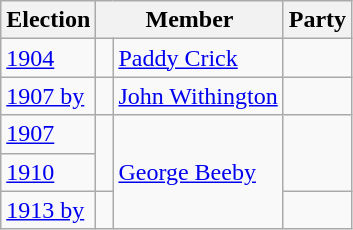<table class="wikitable">
<tr>
<th>Election</th>
<th colspan="2">Member</th>
<th>Party</th>
</tr>
<tr>
<td><a href='#'>1904</a></td>
<td> </td>
<td><a href='#'>Paddy Crick</a></td>
<td></td>
</tr>
<tr>
<td><a href='#'>1907 by</a></td>
<td> </td>
<td><a href='#'>John Withington</a></td>
<td></td>
</tr>
<tr>
<td><a href='#'>1907</a></td>
<td rowspan="2" > </td>
<td rowspan="3"><a href='#'>George Beeby</a></td>
<td rowspan="2"></td>
</tr>
<tr>
<td><a href='#'>1910</a></td>
</tr>
<tr>
<td><a href='#'>1913 by</a></td>
<td> </td>
<td></td>
</tr>
</table>
